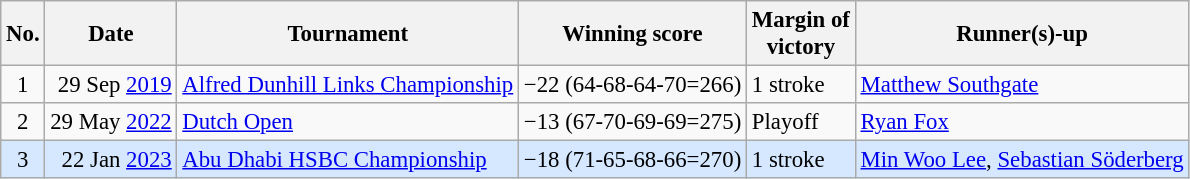<table class="wikitable" style="font-size:95%;">
<tr>
<th>No.</th>
<th>Date</th>
<th>Tournament</th>
<th>Winning score</th>
<th>Margin of<br>victory</th>
<th>Runner(s)-up</th>
</tr>
<tr>
<td align=center>1</td>
<td align=right>29 Sep <a href='#'>2019</a></td>
<td><a href='#'>Alfred Dunhill Links Championship</a></td>
<td>−22 (64-68-64-70=266)</td>
<td>1 stroke</td>
<td> <a href='#'>Matthew Southgate</a></td>
</tr>
<tr>
<td align=center>2</td>
<td align=right>29 May <a href='#'>2022</a></td>
<td><a href='#'>Dutch Open</a></td>
<td>−13 (67-70-69-69=275)</td>
<td>Playoff</td>
<td> <a href='#'>Ryan Fox</a></td>
</tr>
<tr style="background:#D6E8FF;">
<td align=center>3</td>
<td align=right>22 Jan <a href='#'>2023</a></td>
<td><a href='#'>Abu Dhabi HSBC Championship</a></td>
<td>−18 (71-65-68-66=270)</td>
<td>1 stroke</td>
<td> <a href='#'>Min Woo Lee</a>,  <a href='#'>Sebastian Söderberg</a></td>
</tr>
</table>
